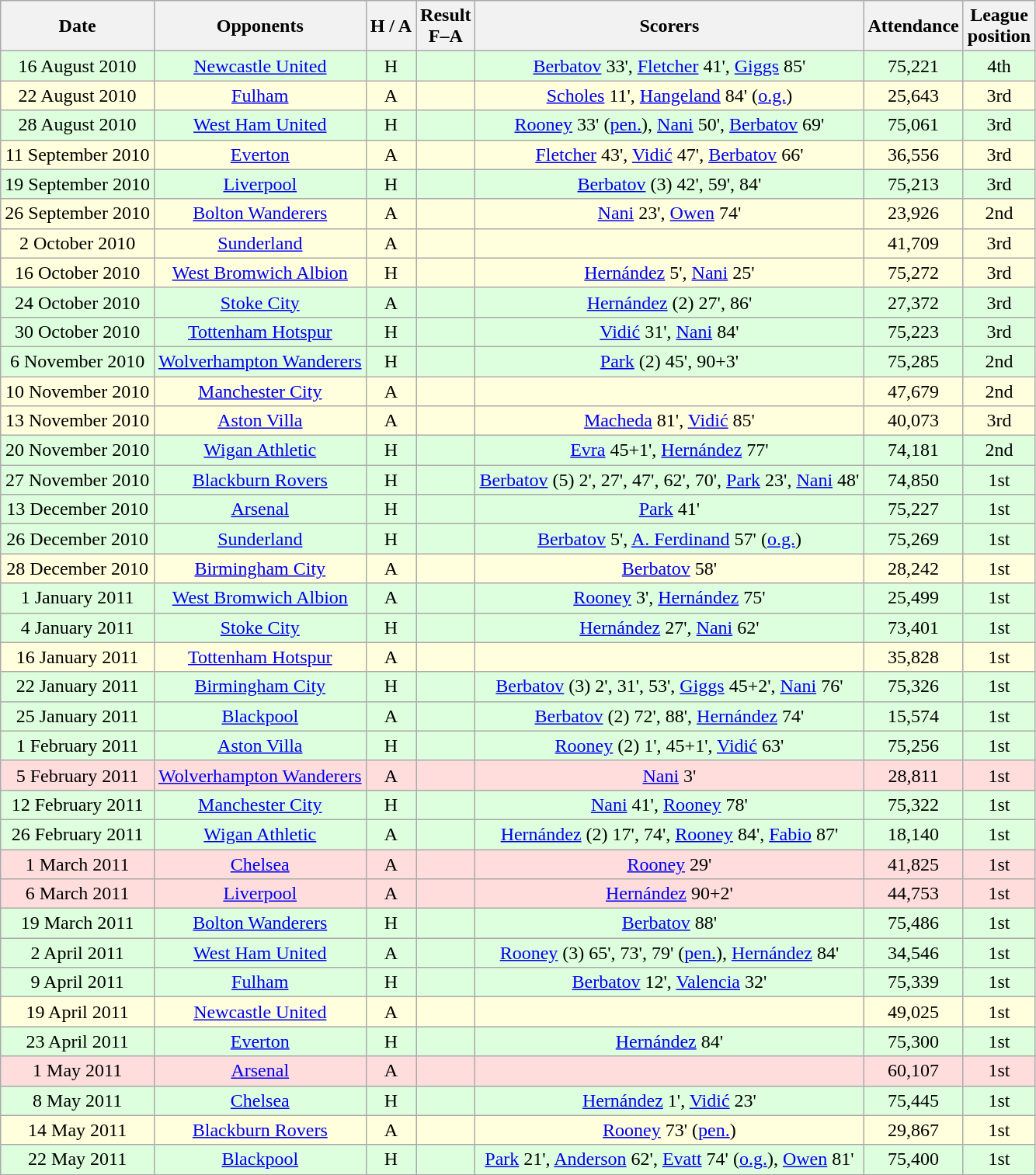<table class="wikitable" style="text-align:center">
<tr>
<th>Date</th>
<th>Opponents</th>
<th>H / A</th>
<th>Result<br>F–A</th>
<th>Scorers</th>
<th>Attendance</th>
<th>League<br>position</th>
</tr>
<tr bgcolor="#ddffdd">
<td>16 August 2010</td>
<td><a href='#'>Newcastle United</a></td>
<td>H</td>
<td></td>
<td><a href='#'>Berbatov</a> 33', <a href='#'>Fletcher</a> 41', <a href='#'>Giggs</a> 85'</td>
<td>75,221</td>
<td>4th</td>
</tr>
<tr bgcolor="#ffffdd">
<td>22 August 2010</td>
<td><a href='#'>Fulham</a></td>
<td>A</td>
<td></td>
<td><a href='#'>Scholes</a> 11', <a href='#'>Hangeland</a> 84' (<a href='#'>o.g.</a>)</td>
<td>25,643</td>
<td>3rd</td>
</tr>
<tr bgcolor="#ddffdd">
<td>28 August 2010</td>
<td><a href='#'>West Ham United</a></td>
<td>H</td>
<td></td>
<td><a href='#'>Rooney</a> 33' (<a href='#'>pen.</a>), <a href='#'>Nani</a> 50', <a href='#'>Berbatov</a> 69'</td>
<td>75,061</td>
<td>3rd</td>
</tr>
<tr bgcolor="#ffffdd">
<td>11 September 2010</td>
<td><a href='#'>Everton</a></td>
<td>A</td>
<td></td>
<td><a href='#'>Fletcher</a> 43', <a href='#'>Vidić</a> 47', <a href='#'>Berbatov</a> 66'</td>
<td>36,556</td>
<td>3rd</td>
</tr>
<tr bgcolor="#ddffdd">
<td>19 September 2010</td>
<td><a href='#'>Liverpool</a></td>
<td>H</td>
<td></td>
<td><a href='#'>Berbatov</a> (3) 42', 59', 84'</td>
<td>75,213</td>
<td>3rd</td>
</tr>
<tr bgcolor="#ffffdd">
<td>26 September 2010</td>
<td><a href='#'>Bolton Wanderers</a></td>
<td>A</td>
<td></td>
<td><a href='#'>Nani</a> 23', <a href='#'>Owen</a> 74'</td>
<td>23,926</td>
<td>2nd</td>
</tr>
<tr bgcolor="#ffffdd">
<td>2 October 2010</td>
<td><a href='#'>Sunderland</a></td>
<td>A</td>
<td></td>
<td></td>
<td>41,709</td>
<td>3rd</td>
</tr>
<tr bgcolor="#ffffdd">
<td>16 October 2010</td>
<td><a href='#'>West Bromwich Albion</a></td>
<td>H</td>
<td></td>
<td><a href='#'>Hernández</a> 5', <a href='#'>Nani</a> 25'</td>
<td>75,272</td>
<td>3rd</td>
</tr>
<tr bgcolor="#ddffdd">
<td>24 October 2010</td>
<td><a href='#'>Stoke City</a></td>
<td>A</td>
<td></td>
<td><a href='#'>Hernández</a> (2) 27', 86'</td>
<td>27,372</td>
<td>3rd</td>
</tr>
<tr bgcolor="#ddffdd">
<td>30 October 2010</td>
<td><a href='#'>Tottenham Hotspur</a></td>
<td>H</td>
<td></td>
<td><a href='#'>Vidić</a>  31', <a href='#'>Nani</a> 84'</td>
<td>75,223</td>
<td>3rd</td>
</tr>
<tr bgcolor="#ddffdd">
<td>6 November 2010</td>
<td><a href='#'>Wolverhampton Wanderers</a></td>
<td>H</td>
<td></td>
<td><a href='#'>Park</a> (2) 45', 90+3'</td>
<td>75,285</td>
<td>2nd</td>
</tr>
<tr bgcolor="#ffffdd">
<td>10 November 2010</td>
<td><a href='#'>Manchester City</a></td>
<td>A</td>
<td></td>
<td></td>
<td>47,679</td>
<td>2nd</td>
</tr>
<tr bgcolor="#ffffdd">
<td>13 November 2010</td>
<td><a href='#'>Aston Villa</a></td>
<td>A</td>
<td></td>
<td><a href='#'>Macheda</a> 81', <a href='#'>Vidić</a> 85'</td>
<td>40,073</td>
<td>3rd</td>
</tr>
<tr bgcolor="#ddffdd">
<td>20 November 2010</td>
<td><a href='#'>Wigan Athletic</a></td>
<td>H</td>
<td></td>
<td><a href='#'>Evra</a> 45+1', <a href='#'>Hernández</a> 77'</td>
<td>74,181</td>
<td>2nd</td>
</tr>
<tr bgcolor="#ddffdd">
<td>27 November 2010</td>
<td><a href='#'>Blackburn Rovers</a></td>
<td>H</td>
<td></td>
<td><a href='#'>Berbatov</a> (5) 2', 27', 47', 62', 70', <a href='#'>Park</a> 23', <a href='#'>Nani</a> 48'</td>
<td>74,850</td>
<td>1st</td>
</tr>
<tr bgcolor="#ddffdd">
<td>13 December 2010</td>
<td><a href='#'>Arsenal</a></td>
<td>H</td>
<td></td>
<td><a href='#'>Park</a> 41'</td>
<td>75,227</td>
<td>1st</td>
</tr>
<tr bgcolor="#ddffdd">
<td>26 December 2010</td>
<td><a href='#'>Sunderland</a></td>
<td>H</td>
<td></td>
<td><a href='#'>Berbatov</a> 5', <a href='#'>A. Ferdinand</a> 57' (<a href='#'>o.g.</a>)</td>
<td>75,269</td>
<td>1st</td>
</tr>
<tr bgcolor="#ffffdd">
<td>28 December 2010</td>
<td><a href='#'>Birmingham City</a></td>
<td>A</td>
<td></td>
<td><a href='#'>Berbatov</a> 58'</td>
<td>28,242</td>
<td>1st</td>
</tr>
<tr bgcolor="#ddffdd">
<td>1 January 2011</td>
<td><a href='#'>West Bromwich Albion</a></td>
<td>A</td>
<td></td>
<td><a href='#'>Rooney</a> 3', <a href='#'>Hernández</a> 75'</td>
<td>25,499</td>
<td>1st</td>
</tr>
<tr bgcolor="#ddffdd">
<td>4 January 2011</td>
<td><a href='#'>Stoke City</a></td>
<td>H</td>
<td></td>
<td><a href='#'>Hernández</a> 27', <a href='#'>Nani</a> 62'</td>
<td>73,401</td>
<td>1st</td>
</tr>
<tr bgcolor="#ffffdd">
<td>16 January 2011</td>
<td><a href='#'>Tottenham Hotspur</a></td>
<td>A</td>
<td></td>
<td></td>
<td>35,828</td>
<td>1st</td>
</tr>
<tr bgcolor="#ddffdd">
<td>22 January 2011</td>
<td><a href='#'>Birmingham City</a></td>
<td>H</td>
<td></td>
<td><a href='#'>Berbatov</a> (3) 2', 31', 53', <a href='#'>Giggs</a> 45+2', <a href='#'>Nani</a> 76'</td>
<td>75,326</td>
<td>1st</td>
</tr>
<tr bgcolor="#ddffdd">
<td>25 January 2011</td>
<td><a href='#'>Blackpool</a></td>
<td>A</td>
<td></td>
<td><a href='#'>Berbatov</a> (2) 72', 88', <a href='#'>Hernández</a> 74'</td>
<td>15,574</td>
<td>1st</td>
</tr>
<tr bgcolor="#ddffdd">
<td>1 February 2011</td>
<td><a href='#'>Aston Villa</a></td>
<td>H</td>
<td></td>
<td><a href='#'>Rooney</a> (2) 1', 45+1', <a href='#'>Vidić</a> 63'</td>
<td>75,256</td>
<td>1st</td>
</tr>
<tr bgcolor="#ffdddd">
<td>5 February 2011</td>
<td><a href='#'>Wolverhampton Wanderers</a></td>
<td>A</td>
<td></td>
<td><a href='#'>Nani</a> 3'</td>
<td>28,811</td>
<td>1st</td>
</tr>
<tr bgcolor="#ddffdd">
<td>12 February 2011</td>
<td><a href='#'>Manchester City</a></td>
<td>H</td>
<td></td>
<td><a href='#'>Nani</a> 41', <a href='#'>Rooney</a> 78'</td>
<td>75,322</td>
<td>1st</td>
</tr>
<tr bgcolor="#ddffdd">
<td>26 February 2011</td>
<td><a href='#'>Wigan Athletic</a></td>
<td>A</td>
<td></td>
<td><a href='#'>Hernández</a> (2) 17', 74', <a href='#'>Rooney</a> 84', <a href='#'>Fabio</a> 87'</td>
<td>18,140</td>
<td>1st</td>
</tr>
<tr bgcolor="#ffdddd">
<td>1 March 2011</td>
<td><a href='#'>Chelsea</a></td>
<td>A</td>
<td></td>
<td><a href='#'>Rooney</a> 29'</td>
<td>41,825</td>
<td>1st</td>
</tr>
<tr bgcolor="#ffdddd">
<td>6 March 2011</td>
<td><a href='#'>Liverpool</a></td>
<td>A</td>
<td></td>
<td><a href='#'>Hernández</a> 90+2'</td>
<td>44,753</td>
<td>1st</td>
</tr>
<tr bgcolor="#ddffdd">
<td>19 March 2011</td>
<td><a href='#'>Bolton Wanderers</a></td>
<td>H</td>
<td></td>
<td><a href='#'>Berbatov</a> 88'</td>
<td>75,486</td>
<td>1st</td>
</tr>
<tr bgcolor="#ddffdd">
<td>2 April 2011</td>
<td><a href='#'>West Ham United</a></td>
<td>A</td>
<td></td>
<td><a href='#'>Rooney</a> (3) 65', 73', 79' (<a href='#'>pen.</a>), <a href='#'>Hernández</a> 84'</td>
<td>34,546</td>
<td>1st</td>
</tr>
<tr bgcolor="#ddffdd">
<td>9 April 2011</td>
<td><a href='#'>Fulham</a></td>
<td>H</td>
<td></td>
<td><a href='#'>Berbatov</a> 12', <a href='#'>Valencia</a> 32'</td>
<td>75,339</td>
<td>1st</td>
</tr>
<tr bgcolor="#ffffdd">
<td>19 April 2011</td>
<td><a href='#'>Newcastle United</a></td>
<td>A</td>
<td></td>
<td></td>
<td>49,025</td>
<td>1st</td>
</tr>
<tr bgcolor="#ddffdd">
<td>23 April 2011</td>
<td><a href='#'>Everton</a></td>
<td>H</td>
<td></td>
<td><a href='#'>Hernández</a> 84'</td>
<td>75,300</td>
<td>1st</td>
</tr>
<tr bgcolor="#ffdddd">
<td>1 May 2011</td>
<td><a href='#'>Arsenal</a></td>
<td>A</td>
<td></td>
<td></td>
<td>60,107</td>
<td>1st</td>
</tr>
<tr bgcolor="#ddffdd">
<td>8 May 2011</td>
<td><a href='#'>Chelsea</a></td>
<td>H</td>
<td></td>
<td><a href='#'>Hernández</a> 1', <a href='#'>Vidić</a> 23'</td>
<td>75,445</td>
<td>1st</td>
</tr>
<tr bgcolor="#ffffdd">
<td>14 May 2011</td>
<td><a href='#'>Blackburn Rovers</a></td>
<td>A</td>
<td></td>
<td><a href='#'>Rooney</a> 73' (<a href='#'>pen.</a>)</td>
<td>29,867</td>
<td>1st</td>
</tr>
<tr bgcolor="#ddffdd">
<td>22 May 2011</td>
<td><a href='#'>Blackpool</a></td>
<td>H</td>
<td></td>
<td><a href='#'>Park</a> 21', <a href='#'>Anderson</a> 62', <a href='#'>Evatt</a> 74' (<a href='#'>o.g.</a>), <a href='#'>Owen</a> 81'</td>
<td>75,400</td>
<td>1st</td>
</tr>
</table>
